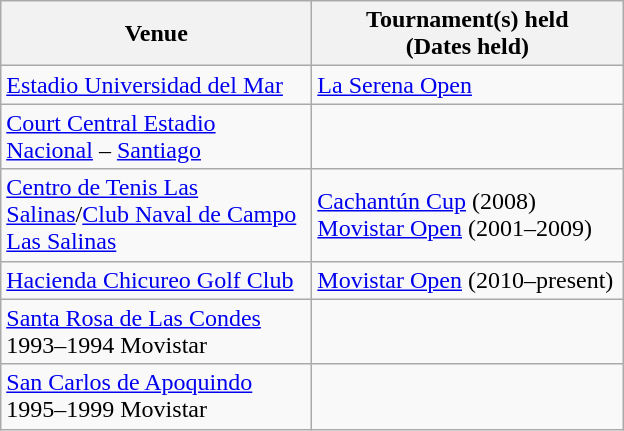<table class=wikitable>
<tr>
<th width=200>Venue</th>
<th width=200>Tournament(s) held<br>(Dates held)</th>
</tr>
<tr>
<td><a href='#'>Estadio Universidad del Mar</a></td>
<td><a href='#'>La Serena Open</a></td>
</tr>
<tr>
<td><a href='#'>Court Central Estadio Nacional</a> – <a href='#'>Santiago</a></td>
<td></td>
</tr>
<tr>
<td><a href='#'>Centro de Tenis Las Salinas</a>/<a href='#'>Club Naval de Campo Las Salinas</a></td>
<td><a href='#'>Cachantún Cup</a> (2008)<br><a href='#'>Movistar Open</a> (2001–2009)</td>
</tr>
<tr>
<td><a href='#'>Hacienda Chicureo Golf Club</a></td>
<td><a href='#'>Movistar Open</a> (2010–present)</td>
</tr>
<tr>
<td><a href='#'>Santa Rosa de Las Condes</a> 1993–1994 Movistar</td>
<td></td>
</tr>
<tr>
<td><a href='#'>San Carlos de Apoquindo</a> 1995–1999 Movistar</td>
<td></td>
</tr>
</table>
